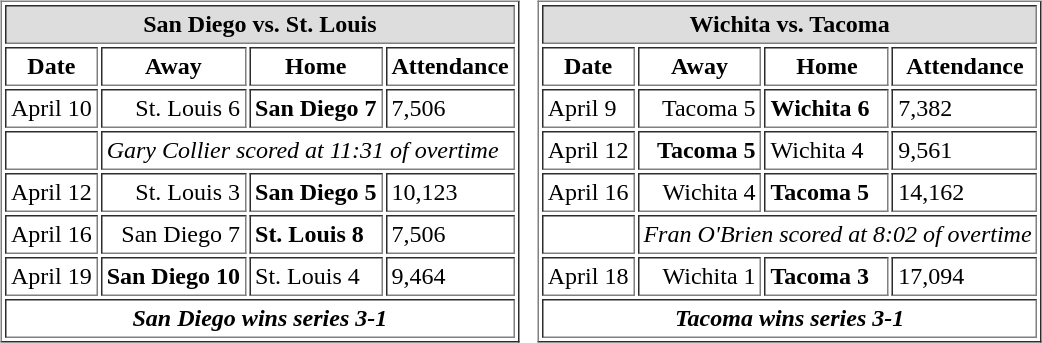<table cellspacing="10">
<tr>
<td valign="top"><br><table cellpadding="3" border="1">
<tr>
<th bgcolor="#DDDDDD" align="center" colspan="4">San Diego vs. St. Louis</th>
</tr>
<tr>
<th>Date</th>
<th>Away</th>
<th>Home</th>
<th>Attendance</th>
</tr>
<tr>
<td>April 10</td>
<td align="right">St. Louis 6</td>
<td><strong>San Diego 7</strong></td>
<td>7,506</td>
</tr>
<tr>
<td></td>
<td align="left" colspan="4"><em>Gary Collier scored at 11:31 of overtime</em></td>
</tr>
<tr>
<td>April 12</td>
<td align="right">St. Louis 3</td>
<td><strong>San Diego 5</strong></td>
<td>10,123</td>
</tr>
<tr>
<td>April 16</td>
<td align="right">San Diego 7</td>
<td><strong>St. Louis 8</strong></td>
<td>7,506</td>
</tr>
<tr>
<td>April 19</td>
<td align="right"><strong>San Diego 10</strong></td>
<td>St. Louis 4</td>
<td>9,464</td>
</tr>
<tr>
<td align="center" colspan="4"><strong><em>San Diego wins series 3-1</em></strong></td>
</tr>
</table>
</td>
<td valign="top"><br><table cellpadding="3" border="1">
<tr>
<th bgcolor="#DDDDDD" align="center" colspan="4">Wichita vs. Tacoma</th>
</tr>
<tr>
<th>Date</th>
<th>Away</th>
<th>Home</th>
<th>Attendance</th>
</tr>
<tr>
<td>April 9</td>
<td align="right">Tacoma 5</td>
<td><strong>Wichita 6</strong></td>
<td>7,382</td>
</tr>
<tr>
<td>April 12</td>
<td align="right"><strong>Tacoma 5</strong></td>
<td>Wichita 4</td>
<td>9,561</td>
</tr>
<tr>
<td>April 16</td>
<td align="right">Wichita 4</td>
<td><strong>Tacoma 5</strong></td>
<td>14,162</td>
</tr>
<tr>
<td></td>
<td align="left" colspan="4"><em>Fran O'Brien scored at 8:02 of overtime</em></td>
</tr>
<tr>
<td>April 18</td>
<td align="right">Wichita 1</td>
<td><strong>Tacoma 3</strong></td>
<td>17,094</td>
</tr>
<tr>
<td align="center" colspan="4"><strong><em>Tacoma wins series 3-1</em></strong></td>
</tr>
</table>
</td>
</tr>
</table>
